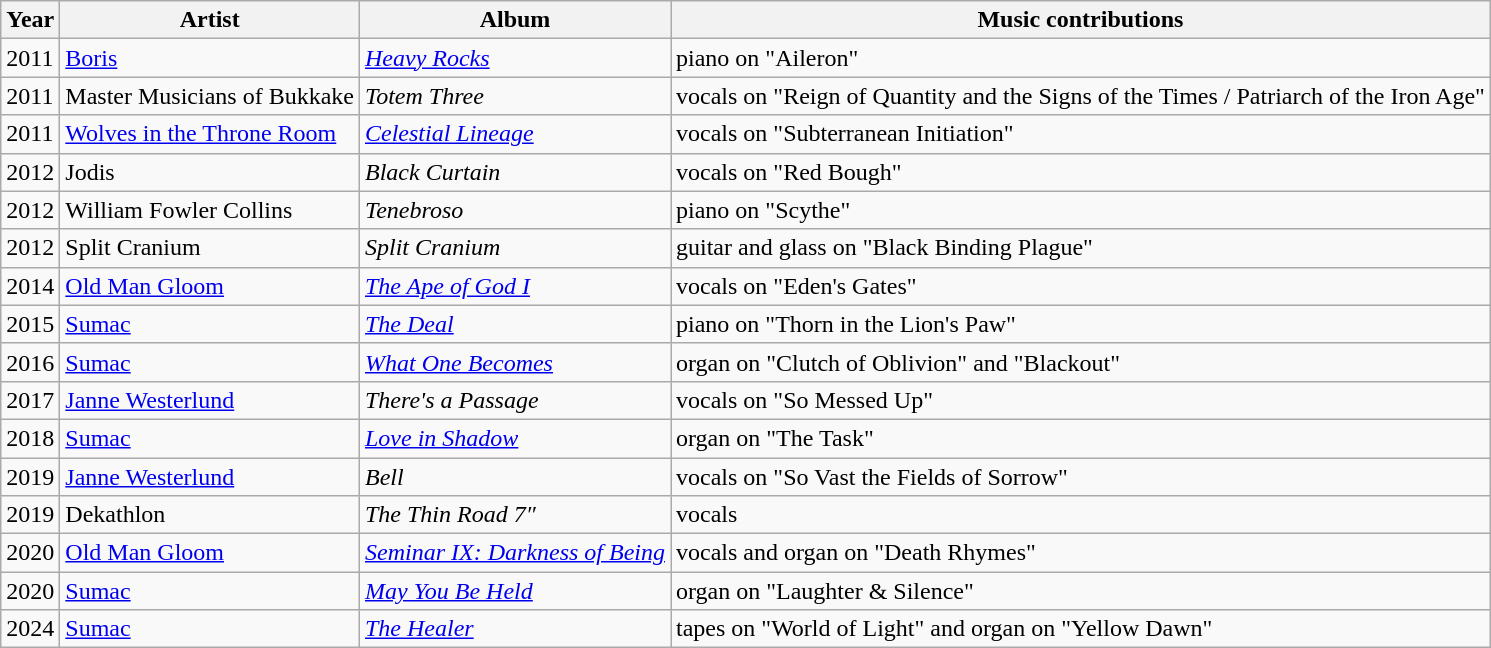<table class="wikitable">
<tr>
<th>Year</th>
<th>Artist</th>
<th>Album</th>
<th>Music contributions</th>
</tr>
<tr>
<td>2011</td>
<td><a href='#'>Boris</a></td>
<td><em><a href='#'>Heavy Rocks</a></em></td>
<td>piano on "Aileron"</td>
</tr>
<tr>
<td>2011</td>
<td>Master Musicians of Bukkake</td>
<td><em>Totem Three</em></td>
<td>vocals on "Reign of Quantity and the Signs of the Times / Patriarch of the Iron Age"</td>
</tr>
<tr>
<td>2011</td>
<td><a href='#'>Wolves in the Throne Room</a></td>
<td><em><a href='#'>Celestial Lineage</a></em></td>
<td>vocals on "Subterranean Initiation"</td>
</tr>
<tr>
<td>2012</td>
<td>Jodis</td>
<td><em>Black Curtain</em></td>
<td>vocals on "Red Bough"</td>
</tr>
<tr>
<td>2012</td>
<td>William Fowler Collins</td>
<td><em>Tenebroso</em></td>
<td>piano on "Scythe"</td>
</tr>
<tr>
<td>2012</td>
<td>Split Cranium</td>
<td><em>Split Cranium</em></td>
<td>guitar and glass on "Black Binding Plague"</td>
</tr>
<tr>
<td>2014</td>
<td><a href='#'>Old Man Gloom</a></td>
<td><em><a href='#'>The Ape of God I</a></em></td>
<td>vocals on "Eden's Gates"</td>
</tr>
<tr>
<td>2015</td>
<td><a href='#'>Sumac</a></td>
<td><em><a href='#'>The Deal</a></em></td>
<td>piano on "Thorn in the Lion's Paw"</td>
</tr>
<tr>
<td>2016</td>
<td><a href='#'>Sumac</a></td>
<td><em><a href='#'>What One Becomes</a></em></td>
<td>organ on "Clutch of Oblivion" and "Blackout"</td>
</tr>
<tr>
<td>2017</td>
<td><a href='#'>Janne Westerlund</a></td>
<td><em>There's a Passage</em></td>
<td>vocals on "So Messed Up"</td>
</tr>
<tr>
<td>2018</td>
<td><a href='#'>Sumac</a></td>
<td><em><a href='#'>Love in Shadow</a></em></td>
<td>organ on "The Task"</td>
</tr>
<tr>
<td>2019</td>
<td><a href='#'>Janne Westerlund</a></td>
<td><em>Bell</em></td>
<td>vocals on "So Vast the Fields of Sorrow"</td>
</tr>
<tr>
<td>2019</td>
<td>Dekathlon</td>
<td><em>The Thin Road 7″</em></td>
<td>vocals</td>
</tr>
<tr>
<td>2020</td>
<td><a href='#'>Old Man Gloom</a></td>
<td><em><a href='#'>Seminar IX: Darkness of Being</a></em></td>
<td>vocals and organ on "Death Rhymes"</td>
</tr>
<tr>
<td>2020</td>
<td><a href='#'>Sumac</a></td>
<td><em><a href='#'>May You Be Held</a></em></td>
<td>organ on "Laughter & Silence"</td>
</tr>
<tr>
<td>2024</td>
<td><a href='#'>Sumac</a></td>
<td><em><a href='#'>The Healer</a></em></td>
<td>tapes on "World of Light" and organ on "Yellow Dawn"</td>
</tr>
</table>
